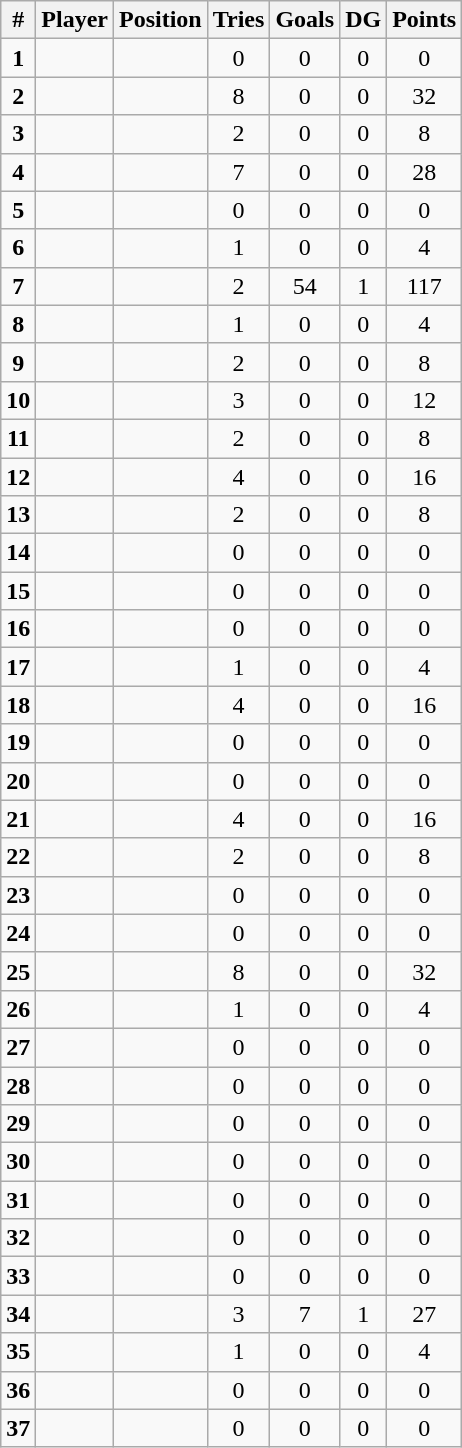<table class="wikitable sortable" style="text-align:center;">
<tr>
<th>#</th>
<th>Player</th>
<th>Position</th>
<th>Tries</th>
<th>Goals</th>
<th>DG</th>
<th>Points</th>
</tr>
<tr>
<td><strong>1</strong></td>
<td style="text-align:left;"></td>
<td></td>
<td>0</td>
<td>0</td>
<td>0</td>
<td>0</td>
</tr>
<tr>
<td><strong>2</strong></td>
<td style="text-align:left;"></td>
<td></td>
<td>8</td>
<td>0</td>
<td>0</td>
<td>32</td>
</tr>
<tr>
<td><strong>3</strong></td>
<td style="text-align:left;"></td>
<td></td>
<td>2</td>
<td>0</td>
<td>0</td>
<td>8</td>
</tr>
<tr>
<td><strong>4</strong></td>
<td style="text-align:left;"></td>
<td></td>
<td>7</td>
<td>0</td>
<td>0</td>
<td>28</td>
</tr>
<tr>
<td><strong>5</strong></td>
<td style="text-align:left;"></td>
<td></td>
<td>0</td>
<td>0</td>
<td>0</td>
<td>0</td>
</tr>
<tr>
<td><strong>6</strong></td>
<td style="text-align:left;"></td>
<td></td>
<td>1</td>
<td>0</td>
<td>0</td>
<td>4</td>
</tr>
<tr>
<td><strong>7</strong></td>
<td style="text-align:left;"></td>
<td></td>
<td>2</td>
<td>54</td>
<td>1</td>
<td>117</td>
</tr>
<tr>
<td><strong>8</strong></td>
<td style="text-align:left;"></td>
<td></td>
<td>1</td>
<td>0</td>
<td>0</td>
<td>4</td>
</tr>
<tr>
<td><strong>9</strong></td>
<td style="text-align:left;"></td>
<td></td>
<td>2</td>
<td>0</td>
<td>0</td>
<td>8</td>
</tr>
<tr>
<td><strong>10</strong></td>
<td style="text-align:left;"></td>
<td></td>
<td>3</td>
<td>0</td>
<td>0</td>
<td>12</td>
</tr>
<tr>
<td><strong>11</strong></td>
<td style="text-align:left;"></td>
<td></td>
<td>2</td>
<td>0</td>
<td>0</td>
<td>8</td>
</tr>
<tr>
<td><strong>12</strong></td>
<td style="text-align:left;"></td>
<td></td>
<td>4</td>
<td>0</td>
<td>0</td>
<td>16</td>
</tr>
<tr>
<td><strong>13</strong></td>
<td style="text-align:left;"></td>
<td></td>
<td>2</td>
<td>0</td>
<td>0</td>
<td>8</td>
</tr>
<tr>
<td><strong>14</strong></td>
<td style="text-align:left;"></td>
<td></td>
<td>0</td>
<td>0</td>
<td>0</td>
<td>0</td>
</tr>
<tr>
<td><strong>15</strong></td>
<td style="text-align:left;"></td>
<td></td>
<td>0</td>
<td>0</td>
<td>0</td>
<td>0</td>
</tr>
<tr>
<td><strong>16</strong></td>
<td style="text-align:left;"></td>
<td></td>
<td>0</td>
<td>0</td>
<td>0</td>
<td>0</td>
</tr>
<tr>
<td><strong>17</strong></td>
<td style="text-align:left;"></td>
<td></td>
<td>1</td>
<td>0</td>
<td>0</td>
<td>4</td>
</tr>
<tr>
<td><strong>18</strong></td>
<td style="text-align:left;"></td>
<td></td>
<td>4</td>
<td>0</td>
<td>0</td>
<td>16</td>
</tr>
<tr>
<td><strong>19</strong></td>
<td style="text-align:left;"></td>
<td></td>
<td>0</td>
<td>0</td>
<td>0</td>
<td>0</td>
</tr>
<tr>
<td><strong>20</strong></td>
<td style="text-align:left;"></td>
<td></td>
<td>0</td>
<td>0</td>
<td>0</td>
<td>0</td>
</tr>
<tr>
<td><strong>21</strong></td>
<td style="text-align:left;"></td>
<td></td>
<td>4</td>
<td>0</td>
<td>0</td>
<td>16</td>
</tr>
<tr>
<td><strong>22</strong></td>
<td style="text-align:left;"></td>
<td></td>
<td>2</td>
<td>0</td>
<td>0</td>
<td>8</td>
</tr>
<tr>
<td><strong>23</strong></td>
<td style="text-align:left;"></td>
<td></td>
<td>0</td>
<td>0</td>
<td>0</td>
<td>0</td>
</tr>
<tr>
<td><strong>24</strong></td>
<td style="text-align:left;"></td>
<td></td>
<td>0</td>
<td>0</td>
<td>0</td>
<td>0</td>
</tr>
<tr>
<td><strong>25</strong></td>
<td style="text-align:left;"></td>
<td></td>
<td>8</td>
<td>0</td>
<td>0</td>
<td>32</td>
</tr>
<tr>
<td><strong>26</strong></td>
<td style="text-align:left;"></td>
<td></td>
<td>1</td>
<td>0</td>
<td>0</td>
<td>4</td>
</tr>
<tr>
<td><strong>27</strong></td>
<td style="text-align:left;"></td>
<td></td>
<td>0</td>
<td>0</td>
<td>0</td>
<td>0</td>
</tr>
<tr>
<td><strong>28</strong></td>
<td style="text-align:left;"></td>
<td></td>
<td>0</td>
<td>0</td>
<td>0</td>
<td>0</td>
</tr>
<tr>
<td><strong>29</strong></td>
<td style="text-align:left;"></td>
<td></td>
<td>0</td>
<td>0</td>
<td>0</td>
<td>0</td>
</tr>
<tr>
<td><strong>30</strong></td>
<td style="text-align:left;"></td>
<td></td>
<td>0</td>
<td>0</td>
<td>0</td>
<td>0</td>
</tr>
<tr>
<td><strong>31</strong></td>
<td style="text-align:left;"></td>
<td></td>
<td>0</td>
<td>0</td>
<td>0</td>
<td>0</td>
</tr>
<tr>
<td><strong>32</strong></td>
<td style="text-align:left;"></td>
<td></td>
<td>0</td>
<td>0</td>
<td>0</td>
<td>0</td>
</tr>
<tr>
<td><strong>33</strong></td>
<td style="text-align:left;"></td>
<td></td>
<td>0</td>
<td>0</td>
<td>0</td>
<td>0</td>
</tr>
<tr>
<td><strong>34</strong></td>
<td style="text-align:left;"></td>
<td></td>
<td>3</td>
<td>7</td>
<td>1</td>
<td>27</td>
</tr>
<tr>
<td><strong>35</strong></td>
<td style="text-align:left;"></td>
<td></td>
<td>1</td>
<td>0</td>
<td>0</td>
<td>4</td>
</tr>
<tr>
<td><strong>36</strong></td>
<td style="text-align:left;"></td>
<td></td>
<td>0</td>
<td>0</td>
<td>0</td>
<td>0</td>
</tr>
<tr>
<td><strong>37</strong></td>
<td style="text-align:left;"></td>
<td></td>
<td>0</td>
<td>0</td>
<td>0</td>
<td>0</td>
</tr>
</table>
